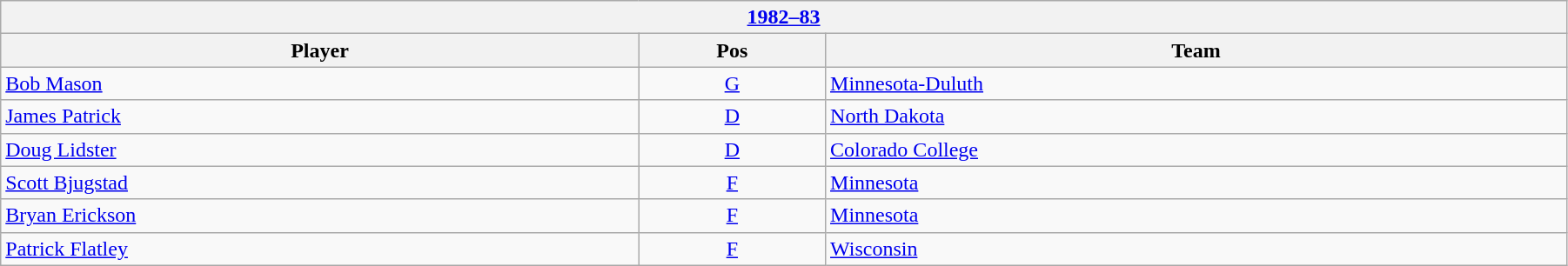<table class="wikitable" width=95%>
<tr>
<th colspan=3><a href='#'>1982–83</a></th>
</tr>
<tr>
<th>Player</th>
<th>Pos</th>
<th>Team</th>
</tr>
<tr>
<td><a href='#'>Bob Mason</a></td>
<td align=center><a href='#'>G</a></td>
<td><a href='#'>Minnesota-Duluth</a></td>
</tr>
<tr>
<td><a href='#'>James Patrick</a></td>
<td align=center><a href='#'>D</a></td>
<td><a href='#'>North Dakota</a></td>
</tr>
<tr>
<td><a href='#'>Doug Lidster</a></td>
<td align=center><a href='#'>D</a></td>
<td><a href='#'>Colorado College</a></td>
</tr>
<tr>
<td><a href='#'>Scott Bjugstad</a></td>
<td align=center><a href='#'>F</a></td>
<td><a href='#'>Minnesota</a></td>
</tr>
<tr>
<td><a href='#'>Bryan Erickson</a></td>
<td align=center><a href='#'>F</a></td>
<td><a href='#'>Minnesota</a></td>
</tr>
<tr>
<td><a href='#'>Patrick Flatley</a></td>
<td align=center><a href='#'>F</a></td>
<td><a href='#'>Wisconsin</a></td>
</tr>
</table>
